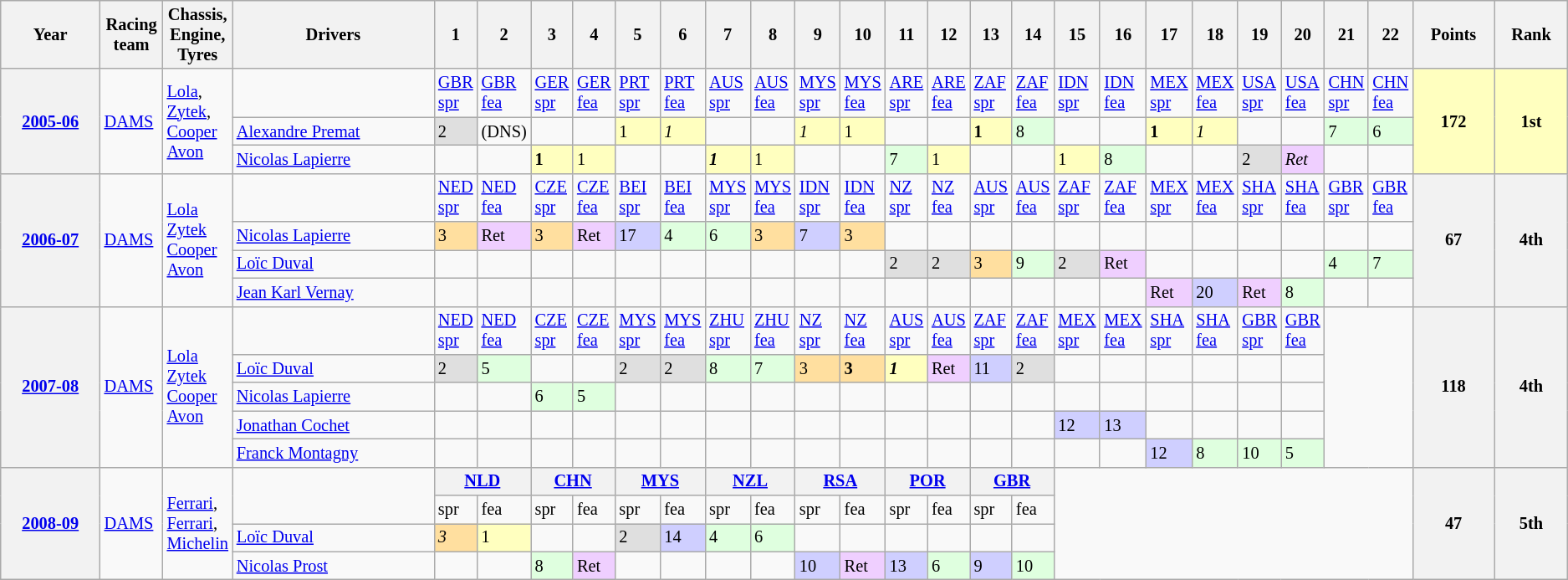<table class="wikitable" style="font-size: 85%">
<tr>
<th>Year</th>
<th width="4%">Racing<br>team</th>
<th width="4%">Chassis,<br>Engine,<br>Tyres</th>
<th>Drivers</th>
<th width="2%">1</th>
<th width="2%">2</th>
<th width="2%">3</th>
<th width="2%">4</th>
<th width="2%">5</th>
<th width="2%">6</th>
<th width="2%">7</th>
<th width="2%">8</th>
<th width="2%">9</th>
<th width="2%">10</th>
<th width="2%">11</th>
<th width="2%">12</th>
<th width="2%">13</th>
<th width="2%">14</th>
<th width="2%">15</th>
<th width="2%">16</th>
<th width="2%">17</th>
<th width="2%">18</th>
<th width="2%">19</th>
<th width="2%">20</th>
<th width="2%">21</th>
<th width="2%">22</th>
<th>Points</th>
<th>Rank</th>
</tr>
<tr>
<th rowspan=3><a href='#'>2005-06</a></th>
<td rowspan=3><a href='#'>DAMS</a></td>
<td rowspan=3><a href='#'>Lola</a>,<br><a href='#'>Zytek</a>,<br><a href='#'>Cooper Avon</a></td>
<td></td>
<td><a href='#'>GBR spr</a></td>
<td><a href='#'>GBR fea</a></td>
<td><a href='#'>GER spr</a></td>
<td><a href='#'>GER fea</a></td>
<td><a href='#'>PRT spr</a></td>
<td><a href='#'>PRT fea</a></td>
<td><a href='#'>AUS spr</a></td>
<td><a href='#'>AUS fea</a></td>
<td><a href='#'>MYS spr</a></td>
<td><a href='#'>MYS fea</a></td>
<td><a href='#'>ARE spr</a></td>
<td><a href='#'>ARE fea</a></td>
<td><a href='#'>ZAF spr</a></td>
<td><a href='#'>ZAF fea</a></td>
<td><a href='#'>IDN spr</a></td>
<td><a href='#'>IDN fea</a></td>
<td><a href='#'>MEX spr</a></td>
<td><a href='#'>MEX fea</a></td>
<td><a href='#'>USA spr</a></td>
<td><a href='#'>USA fea</a></td>
<td><a href='#'>CHN spr</a></td>
<td><a href='#'>CHN fea</a></td>
<td align="center" rowspan=3 style="background:#FFFFBF;"><strong>172</strong></td>
<td align="center" rowspan=3 style="background:#FFFFBF;"><strong>1st</strong></td>
</tr>
<tr>
<td><a href='#'>Alexandre Premat</a></td>
<td style="background:#DFDFDF;">2</td>
<td>(DNS)</td>
<td></td>
<td></td>
<td style="background:#FFFFBF;">1</td>
<td style="background:#FFFFBF;"><em>1</em></td>
<td></td>
<td></td>
<td style="background:#FFFFBF;"><em>1</em></td>
<td style="background:#FFFFBF;">1</td>
<td></td>
<td></td>
<td style="background:#FFFFBF;"><strong>1</strong></td>
<td style="background:#DFFFDF;">8</td>
<td></td>
<td></td>
<td style="background:#FFFFBF;"><strong>1</strong></td>
<td style="background:#FFFFBF;"><em>1</em></td>
<td></td>
<td></td>
<td style="background:#DFFFDF;">7</td>
<td style="background:#DFFFDF;">6</td>
</tr>
<tr>
<td><a href='#'>Nicolas Lapierre</a></td>
<td></td>
<td></td>
<td style="background:#FFFFBF;"><strong>1</strong></td>
<td style="background:#FFFFBF;">1</td>
<td></td>
<td></td>
<td style="background:#FFFFBF;"><strong><em>1</em></strong></td>
<td style="background:#FFFFBF;">1</td>
<td></td>
<td></td>
<td style="background:#DFFFDF;">7</td>
<td style="background:#FFFFBF;">1</td>
<td></td>
<td></td>
<td style="background:#FFFFBF;">1</td>
<td style="background:#DFFFDF;">8</td>
<td></td>
<td></td>
<td style="background:#DFDFDF;">2</td>
<td style="background:#EFCFFF;"><em>Ret</em></td>
<td></td>
<td></td>
</tr>
<tr>
<th rowspan=4><a href='#'>2006-07</a></th>
<td rowspan=4><a href='#'>DAMS</a></td>
<td rowspan=4><a href='#'>Lola</a><br><a href='#'>Zytek</a><br><a href='#'>Cooper Avon</a></td>
<td></td>
<td><a href='#'>NED spr</a></td>
<td><a href='#'>NED fea</a></td>
<td><a href='#'>CZE spr</a></td>
<td><a href='#'>CZE fea</a></td>
<td><a href='#'>BEI spr</a></td>
<td><a href='#'>BEI fea</a></td>
<td><a href='#'>MYS spr</a></td>
<td><a href='#'>MYS fea</a></td>
<td><a href='#'>IDN spr</a></td>
<td><a href='#'>IDN fea</a></td>
<td><a href='#'>NZ spr</a></td>
<td><a href='#'>NZ fea</a></td>
<td><a href='#'>AUS spr</a></td>
<td><a href='#'>AUS fea</a></td>
<td><a href='#'>ZAF spr</a></td>
<td><a href='#'>ZAF fea</a></td>
<td><a href='#'>MEX spr</a></td>
<td><a href='#'>MEX fea</a></td>
<td><a href='#'>SHA spr</a></td>
<td><a href='#'>SHA fea</a></td>
<td><a href='#'>GBR spr</a></td>
<td><a href='#'>GBR fea</a></td>
<th rowspan=4>67</th>
<th rowspan=4>4th</th>
</tr>
<tr>
<td><a href='#'>Nicolas Lapierre</a></td>
<td style="background:#FFDF9F;">3</td>
<td style="background:#EFCFFF;">Ret</td>
<td style="background:#FFDF9F;">3</td>
<td style="background:#EFCFFF;">Ret</td>
<td style="background:#CFCFFF;">17</td>
<td style="background:#DFFFDF;">4</td>
<td style="background:#DFFFDF;">6</td>
<td style="background:#FFDF9F;">3</td>
<td style="background:#CFCFFF;">7</td>
<td style="background:#FFDF9F;">3</td>
<td></td>
<td></td>
<td></td>
<td></td>
<td></td>
<td></td>
<td></td>
<td></td>
<td></td>
<td></td>
<td></td>
<td></td>
</tr>
<tr>
<td><a href='#'>Loïc Duval</a></td>
<td></td>
<td></td>
<td></td>
<td></td>
<td></td>
<td></td>
<td></td>
<td></td>
<td></td>
<td></td>
<td style="background:#DFDFDF;">2</td>
<td style="background:#DFDFDF;">2</td>
<td style="background:#FFDF9F;">3</td>
<td style="background:#DFFFDF;">9</td>
<td style="background:#DFDFDF;">2</td>
<td style="background:#EFCFFF;">Ret</td>
<td></td>
<td></td>
<td></td>
<td></td>
<td style="background:#DFFFDF;">4</td>
<td style="background:#DFFFDF;">7</td>
</tr>
<tr>
<td><a href='#'>Jean Karl Vernay</a></td>
<td></td>
<td></td>
<td></td>
<td></td>
<td></td>
<td></td>
<td></td>
<td></td>
<td></td>
<td></td>
<td></td>
<td></td>
<td></td>
<td></td>
<td></td>
<td></td>
<td style="background:#EFCFFF;">Ret</td>
<td style="background:#CFCFFF;">20</td>
<td style="background:#EFCFFF;">Ret</td>
<td style="background:#DFFFDF;">8</td>
<td></td>
<td></td>
</tr>
<tr>
<th rowspan=5><a href='#'>2007-08</a></th>
<td rowspan=5><a href='#'>DAMS</a></td>
<td rowspan=5><a href='#'>Lola</a><br><a href='#'>Zytek</a><br><a href='#'>Cooper Avon</a></td>
<td></td>
<td><a href='#'>NED spr</a></td>
<td><a href='#'>NED fea</a></td>
<td><a href='#'>CZE spr</a></td>
<td><a href='#'>CZE fea</a></td>
<td><a href='#'>MYS spr</a></td>
<td><a href='#'>MYS fea</a></td>
<td><a href='#'>ZHU spr</a></td>
<td><a href='#'>ZHU fea</a></td>
<td><a href='#'>NZ spr</a></td>
<td><a href='#'>NZ fea</a></td>
<td><a href='#'>AUS spr</a></td>
<td><a href='#'>AUS fea</a></td>
<td><a href='#'>ZAF spr</a></td>
<td><a href='#'>ZAF fea</a></td>
<td><a href='#'>MEX spr</a></td>
<td><a href='#'>MEX fea</a></td>
<td><a href='#'>SHA spr</a></td>
<td><a href='#'>SHA fea</a></td>
<td><a href='#'>GBR spr</a></td>
<td><a href='#'>GBR fea</a></td>
<td colspan=2 rowspan=5></td>
<th rowspan=5>118</th>
<th rowspan=5>4th</th>
</tr>
<tr>
<td><a href='#'>Loïc Duval</a></td>
<td style="background:#DFDFDF;">2</td>
<td style="background:#DFFFDF;">5</td>
<td></td>
<td></td>
<td style="background:#DFDFDF;">2</td>
<td style="background:#DFDFDF;">2</td>
<td style="background:#DFFFDF;">8</td>
<td style="background:#DFFFDF;">7</td>
<td style="background:#FFDF9F;">3</td>
<td style="background:#FFDF9F;"><strong>3</strong></td>
<td style="background:#FFFFBF;"><strong><em>1</em></strong></td>
<td style="background:#EFCFFF;">Ret</td>
<td style="background:#CFCFFF;">11</td>
<td style="background:#DFDFDF;">2</td>
<td></td>
<td></td>
<td></td>
<td></td>
<td></td>
<td></td>
</tr>
<tr>
<td><a href='#'>Nicolas Lapierre</a></td>
<td></td>
<td></td>
<td style="background:#DFFFDF;">6</td>
<td style="background:#DFFFDF;">5</td>
<td></td>
<td></td>
<td></td>
<td></td>
<td></td>
<td></td>
<td></td>
<td></td>
<td></td>
<td></td>
<td></td>
<td></td>
<td></td>
<td></td>
<td></td>
<td></td>
</tr>
<tr>
<td><a href='#'>Jonathan Cochet</a></td>
<td></td>
<td></td>
<td></td>
<td></td>
<td></td>
<td></td>
<td></td>
<td></td>
<td></td>
<td></td>
<td></td>
<td></td>
<td></td>
<td></td>
<td style="background:#CFCFFF;">12</td>
<td style="background:#CFCFFF;">13</td>
<td></td>
<td></td>
<td></td>
<td></td>
</tr>
<tr>
<td><a href='#'>Franck Montagny</a></td>
<td></td>
<td></td>
<td></td>
<td></td>
<td></td>
<td></td>
<td></td>
<td></td>
<td></td>
<td></td>
<td></td>
<td></td>
<td></td>
<td></td>
<td></td>
<td></td>
<td style="background:#CFCFFF;">12</td>
<td style="background:#DFFFDF;">8</td>
<td style="background:#DFFFDF;">10</td>
<td style="background:#DFFFDF;">5<br></td>
</tr>
<tr>
<th rowspan=4><a href='#'>2008-09</a></th>
<td rowspan=4><a href='#'>DAMS</a></td>
<td rowspan=4><a href='#'>Ferrari</a>,<br><a href='#'>Ferrari</a>,<br><a href='#'>Michelin</a></td>
<td rowspan=2></td>
<th colspan=2><a href='#'>NLD</a></th>
<th colspan=2><a href='#'>CHN</a></th>
<th colspan=2><a href='#'>MYS</a></th>
<th colspan=2><a href='#'>NZL</a></th>
<th colspan=2><a href='#'>RSA</a></th>
<th colspan=2><a href='#'>POR</a></th>
<th colspan=2><a href='#'>GBR</a></th>
<td colspan=8 rowspan=8></td>
<th rowspan=4>47</th>
<th rowspan=4>5th</th>
</tr>
<tr>
<td>spr</td>
<td>fea</td>
<td>spr</td>
<td>fea</td>
<td>spr</td>
<td>fea</td>
<td>spr</td>
<td>fea</td>
<td>spr</td>
<td>fea</td>
<td>spr</td>
<td>fea</td>
<td>spr</td>
<td>fea</td>
</tr>
<tr>
<td><a href='#'>Loïc Duval</a></td>
<td style="background:#FFDF9F;"><em>3</em></td>
<td style="background:#FFFFBF;">1</td>
<td></td>
<td></td>
<td style="background:#DFDFDF;">2</td>
<td style="background:#CFCFFF;">14</td>
<td style="background:#DFFFDF;">4</td>
<td style="background:#DFFFDF;">6</td>
<td></td>
<td></td>
<td></td>
<td></td>
<td></td>
<td></td>
</tr>
<tr>
<td><a href='#'>Nicolas Prost</a></td>
<td></td>
<td></td>
<td style="background:#DFFFDF;">8</td>
<td style="background:#EFCFFF;">Ret</td>
<td></td>
<td></td>
<td></td>
<td></td>
<td style="background:#CFCFFF;">10</td>
<td style="background:#EFCFFF;">Ret</td>
<td style="background:#CFCFFF;">13</td>
<td style="background:#DFFFDF;">6</td>
<td style="background:#CFCFFF;">9</td>
<td style="background:#DFFFDF;">10</td>
</tr>
</table>
